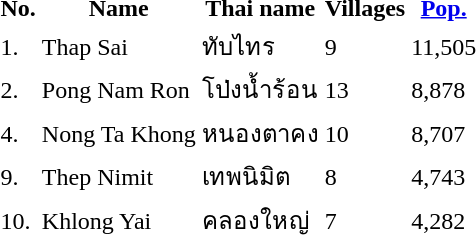<table>
<tr>
<th>No.</th>
<th>Name</th>
<th>Thai name</th>
<th>Villages</th>
<th><a href='#'>Pop.</a></th>
</tr>
<tr>
<td>1.</td>
<td>Thap Sai</td>
<td>ทับไทร</td>
<td>9</td>
<td>11,505</td>
<td></td>
</tr>
<tr>
<td>2.</td>
<td>Pong Nam Ron</td>
<td>โป่งน้ำร้อน</td>
<td>13</td>
<td>8,878</td>
<td></td>
</tr>
<tr>
<td>4.</td>
<td>Nong Ta Khong</td>
<td>หนองตาคง</td>
<td>10</td>
<td>8,707</td>
<td></td>
</tr>
<tr>
<td>9.</td>
<td>Thep Nimit</td>
<td>เทพนิมิต</td>
<td>8</td>
<td>4,743</td>
<td></td>
</tr>
<tr>
<td>10.</td>
<td>Khlong Yai</td>
<td>คลองใหญ่</td>
<td>7</td>
<td>4,282</td>
<td></td>
</tr>
</table>
